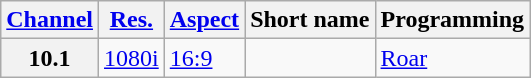<table class="wikitable">
<tr>
<th><a href='#'>Channel</a></th>
<th><a href='#'>Res.</a></th>
<th><a href='#'>Aspect</a></th>
<th>Short name</th>
<th>Programming</th>
</tr>
<tr>
<th scope = "row">10.1</th>
<td><a href='#'>1080i</a></td>
<td><a href='#'>16:9</a></td>
<td></td>
<td><a href='#'>Roar</a></td>
</tr>
</table>
